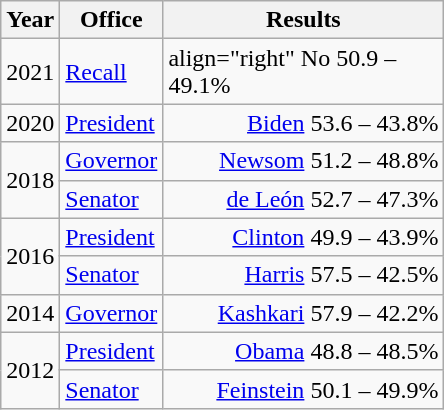<table class=wikitable>
<tr>
<th width="30">Year</th>
<th width="60">Office</th>
<th width="180">Results</th>
</tr>
<tr>
<td>2021</td>
<td><a href='#'>Recall</a></td>
<td>align="right"  No 50.9 – 49.1%</td>
</tr>
<tr>
<td>2020</td>
<td><a href='#'>President</a></td>
<td align="right" ><a href='#'>Biden</a> 53.6 – 43.8%</td>
</tr>
<tr>
<td rowspan="2">2018</td>
<td><a href='#'>Governor</a></td>
<td align="right" ><a href='#'>Newsom</a> 51.2 – 48.8%</td>
</tr>
<tr>
<td><a href='#'>Senator</a></td>
<td align="right" ><a href='#'>de León</a> 52.7 – 47.3%</td>
</tr>
<tr>
<td rowspan="2">2016</td>
<td><a href='#'>President</a></td>
<td align="right" ><a href='#'>Clinton</a> 49.9 – 43.9%</td>
</tr>
<tr>
<td><a href='#'>Senator</a></td>
<td align="right" ><a href='#'>Harris</a> 57.5 – 42.5%</td>
</tr>
<tr>
<td>2014</td>
<td><a href='#'>Governor</a></td>
<td align="right" ><a href='#'>Kashkari</a> 57.9 – 42.2%</td>
</tr>
<tr>
<td rowspan="2">2012</td>
<td><a href='#'>President</a></td>
<td align="right" ><a href='#'>Obama</a> 48.8 – 48.5%</td>
</tr>
<tr>
<td><a href='#'>Senator</a></td>
<td align="right" ><a href='#'>Feinstein</a> 50.1 – 49.9%</td>
</tr>
</table>
